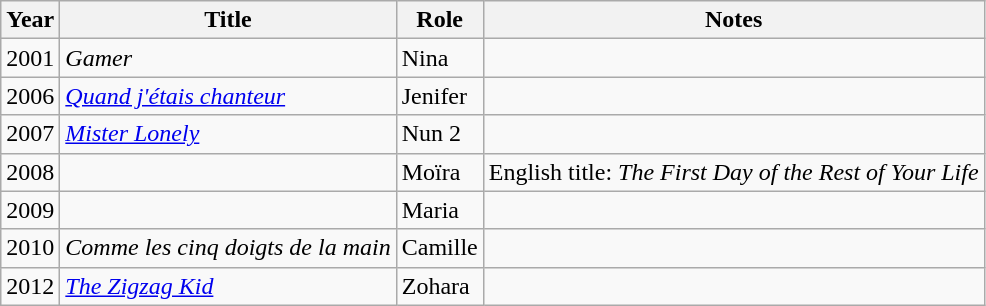<table class="wikitable sortable">
<tr>
<th>Year</th>
<th>Title</th>
<th>Role</th>
<th class="unsortable">Notes</th>
</tr>
<tr>
<td>2001</td>
<td><em>Gamer</em></td>
<td>Nina</td>
<td></td>
</tr>
<tr>
<td>2006</td>
<td><em><a href='#'>Quand j'étais chanteur</a></em></td>
<td>Jenifer</td>
<td></td>
</tr>
<tr>
<td>2007</td>
<td><em><a href='#'>Mister Lonely</a></em></td>
<td>Nun 2</td>
<td></td>
</tr>
<tr>
<td>2008</td>
<td><em></em></td>
<td>Moïra</td>
<td>English title: <em>The First Day of the Rest of Your Life</em></td>
</tr>
<tr>
<td>2009</td>
<td><em></em></td>
<td>Maria</td>
<td></td>
</tr>
<tr>
<td>2010</td>
<td><em>Comme les cinq doigts de la main</em></td>
<td>Camille</td>
<td></td>
</tr>
<tr>
<td>2012</td>
<td><em><a href='#'>The Zigzag Kid</a></em></td>
<td>Zohara</td>
<td></td>
</tr>
</table>
